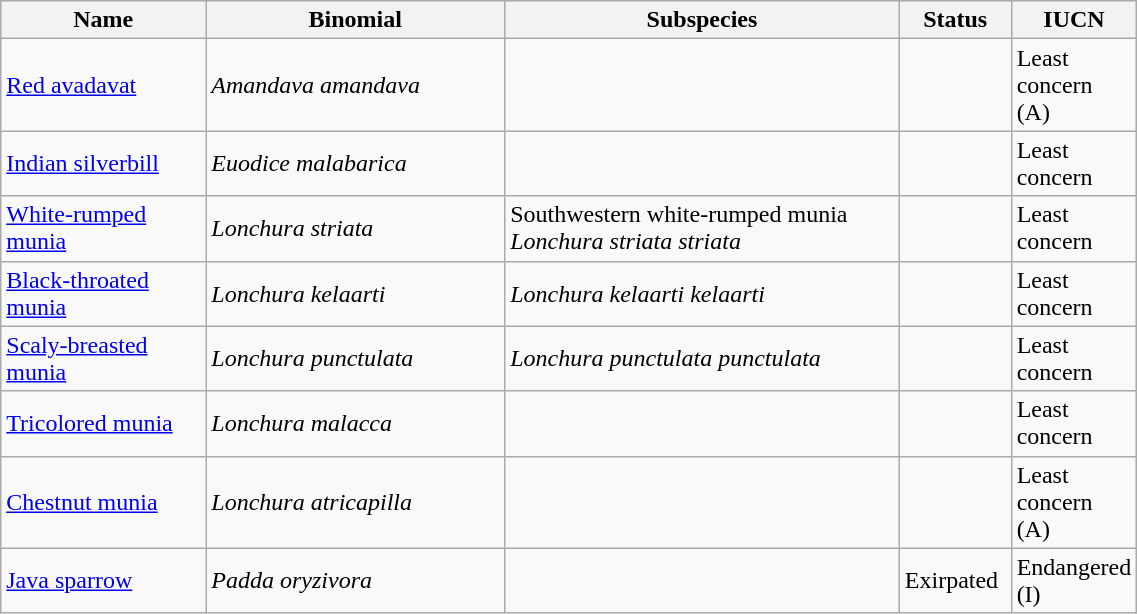<table width=60% class="wikitable">
<tr>
<th width=20%>Name</th>
<th width=30%>Binomial</th>
<th width=40%>Subspecies</th>
<th width=30%>Status</th>
<th width=30%>IUCN</th>
</tr>
<tr>
<td><a href='#'>Red avadavat</a><br></td>
<td><em>Amandava amandava</em></td>
<td></td>
<td></td>
<td>Least concern<br>(A)</td>
</tr>
<tr>
<td><a href='#'>Indian silverbill</a><br></td>
<td><em>Euodice malabarica</em></td>
<td></td>
<td></td>
<td>Least concern</td>
</tr>
<tr>
<td><a href='#'>White-rumped munia</a><br></td>
<td><em>Lonchura striata</em></td>
<td>Southwestern white-rumped munia<br><em>Lonchura striata striata</em></td>
<td></td>
<td>Least concern</td>
</tr>
<tr>
<td><a href='#'>Black-throated munia</a><br></td>
<td><em>Lonchura kelaarti</em></td>
<td><em>Lonchura kelaarti kelaarti</em></td>
<td></td>
<td>Least concern</td>
</tr>
<tr>
<td><a href='#'>Scaly-breasted munia</a><br></td>
<td><em>Lonchura punctulata</em></td>
<td><em>Lonchura punctulata punctulata</em></td>
<td></td>
<td>Least concern</td>
</tr>
<tr>
<td><a href='#'>Tricolored munia</a><br></td>
<td><em>Lonchura malacca</em></td>
<td></td>
<td></td>
<td>Least concern</td>
</tr>
<tr>
<td><a href='#'>Chestnut munia</a><br></td>
<td><em>Lonchura atricapilla</em></td>
<td></td>
<td></td>
<td>Least concern<br>(A)</td>
</tr>
<tr>
<td><a href='#'>Java sparrow</a><br></td>
<td><em>Padda oryzivora</em></td>
<td></td>
<td>Exirpated</td>
<td>Endangered<br>(I)</td>
</tr>
</table>
